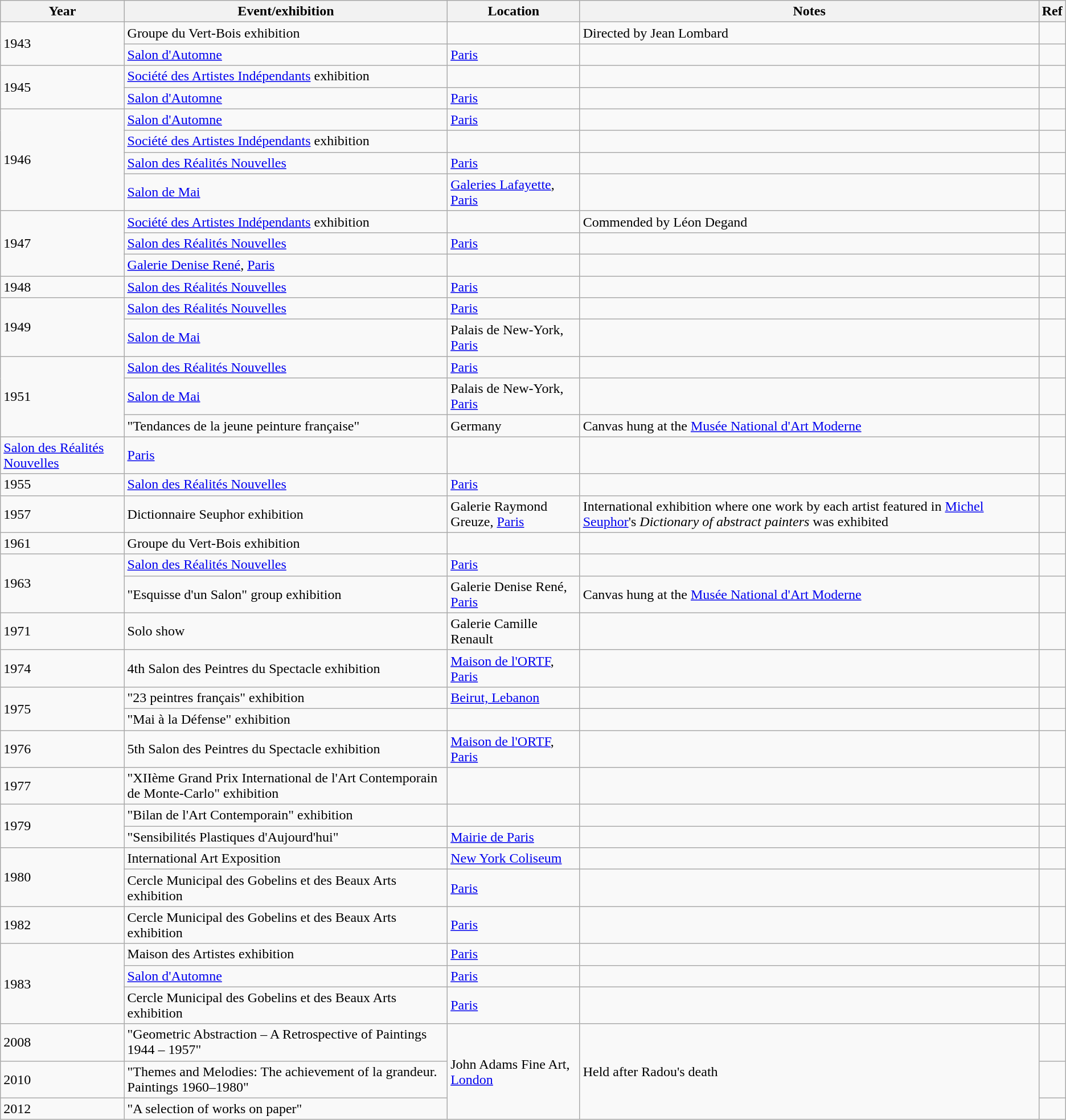<table class="wikitable sortable">
<tr>
<th>Year</th>
<th>Event/exhibition</th>
<th>Location</th>
<th class="unsortable">Notes</th>
<th class="unsortable">Ref</th>
</tr>
<tr>
<td rowspan="2">1943</td>
<td>Groupe du Vert-Bois exhibition</td>
<td></td>
<td>Directed by Jean Lombard</td>
<td></td>
</tr>
<tr>
<td><a href='#'>Salon d'Automne</a></td>
<td><a href='#'>Paris</a></td>
<td></td>
<td></td>
</tr>
<tr>
<td rowspan="2">1945</td>
<td><a href='#'>Société des Artistes Indépendants</a> exhibition</td>
<td></td>
<td></td>
<td></td>
</tr>
<tr>
<td><a href='#'>Salon d'Automne</a></td>
<td><a href='#'>Paris</a></td>
<td></td>
<td></td>
</tr>
<tr>
<td rowspan="4">1946</td>
<td><a href='#'>Salon d'Automne</a></td>
<td><a href='#'>Paris</a></td>
<td></td>
<td></td>
</tr>
<tr>
<td><a href='#'>Société des Artistes Indépendants</a> exhibition</td>
<td></td>
<td></td>
<td></td>
</tr>
<tr>
<td><a href='#'>Salon des Réalités Nouvelles</a></td>
<td><a href='#'>Paris</a></td>
<td></td>
<td></td>
</tr>
<tr>
<td><a href='#'>Salon de Mai</a></td>
<td><a href='#'>Galeries Lafayette</a>, <a href='#'>Paris</a></td>
<td></td>
<td></td>
</tr>
<tr>
<td rowspan="3">1947</td>
<td><a href='#'>Société des Artistes Indépendants</a> exhibition</td>
<td></td>
<td>Commended by Léon Degand</td>
<td></td>
</tr>
<tr>
<td><a href='#'>Salon des Réalités Nouvelles</a></td>
<td><a href='#'>Paris</a></td>
<td></td>
<td></td>
</tr>
<tr>
<td><a href='#'>Galerie Denise René</a>, <a href='#'>Paris</a></td>
<td></td>
<td></td>
<td></td>
</tr>
<tr>
<td>1948</td>
<td><a href='#'>Salon des Réalités Nouvelles</a></td>
<td><a href='#'>Paris</a></td>
<td></td>
<td></td>
</tr>
<tr>
<td rowspan="2">1949</td>
<td><a href='#'>Salon des Réalités Nouvelles</a></td>
<td><a href='#'>Paris</a></td>
<td></td>
<td></td>
</tr>
<tr>
<td><a href='#'>Salon de Mai</a></td>
<td>Palais de New-York, <a href='#'>Paris</a></td>
<td></td>
<td></td>
</tr>
<tr>
<td rowspan="3">1951</td>
<td><a href='#'>Salon des Réalités Nouvelles</a></td>
<td><a href='#'>Paris</a></td>
<td></td>
<td></td>
</tr>
<tr>
<td><a href='#'>Salon de Mai</a></td>
<td>Palais de New-York, <a href='#'>Paris</a></td>
<td></td>
<td></td>
</tr>
<tr>
<td>"Tendances de la jeune peinture française"</td>
<td>Germany</td>
<td>Canvas hung at the <a href='#'>Musée National d'Art Moderne</a></td>
<td></td>
</tr>
<tr>
<td 1952><a href='#'>Salon des Réalités Nouvelles</a></td>
<td><a href='#'>Paris</a></td>
<td></td>
<td></td>
</tr>
<tr>
<td>1955</td>
<td><a href='#'>Salon des Réalités Nouvelles</a></td>
<td><a href='#'>Paris</a></td>
<td></td>
<td></td>
</tr>
<tr>
<td>1957</td>
<td>Dictionnaire Seuphor exhibition</td>
<td>Galerie Raymond Greuze, <a href='#'>Paris</a></td>
<td>International exhibition where one work by each artist featured in <a href='#'>Michel Seuphor</a>'s <em>Dictionary of abstract painters</em> was exhibited</td>
<td></td>
</tr>
<tr>
<td>1961</td>
<td>Groupe du Vert-Bois exhibition</td>
<td></td>
<td></td>
<td></td>
</tr>
<tr>
<td rowspan="2">1963</td>
<td><a href='#'>Salon des Réalités Nouvelles</a></td>
<td><a href='#'>Paris</a></td>
<td></td>
<td></td>
</tr>
<tr>
<td>"Esquisse d'un Salon" group exhibition</td>
<td>Galerie Denise René, <a href='#'>Paris</a></td>
<td>Canvas hung at the <a href='#'>Musée National d'Art Moderne</a></td>
<td></td>
</tr>
<tr>
<td>1971</td>
<td>Solo show</td>
<td>Galerie Camille Renault</td>
<td></td>
<td></td>
</tr>
<tr>
<td>1974</td>
<td>4th Salon des Peintres du Spectacle exhibition</td>
<td><a href='#'>Maison de l'ORTF</a>, <a href='#'>Paris</a></td>
<td></td>
<td></td>
</tr>
<tr>
<td rowspan="2">1975</td>
<td>"23 peintres français" exhibition</td>
<td><a href='#'>Beirut, Lebanon</a></td>
<td></td>
<td></td>
</tr>
<tr>
<td>"Mai à la Défense" exhibition</td>
<td></td>
<td></td>
<td></td>
</tr>
<tr>
<td>1976</td>
<td>5th Salon des Peintres du Spectacle exhibition</td>
<td><a href='#'>Maison de l'ORTF</a>, <a href='#'>Paris</a></td>
<td></td>
<td></td>
</tr>
<tr>
<td>1977</td>
<td>"XIIème Grand Prix International de l'Art Contemporain de Monte-Carlo" exhibition</td>
<td></td>
<td></td>
<td></td>
</tr>
<tr>
<td rowspan="2">1979</td>
<td>"Bilan de l'Art Contemporain" exhibition</td>
<td></td>
<td></td>
<td></td>
</tr>
<tr>
<td>"Sensibilités Plastiques d'Aujourd'hui"</td>
<td><a href='#'>Mairie de Paris</a></td>
<td></td>
<td></td>
</tr>
<tr>
<td rowspan="2">1980</td>
<td>International Art Exposition</td>
<td><a href='#'>New York Coliseum</a></td>
<td></td>
<td></td>
</tr>
<tr>
<td>Cercle Municipal des Gobelins et des Beaux Arts exhibition</td>
<td><a href='#'>Paris</a></td>
<td></td>
<td></td>
</tr>
<tr>
<td>1982</td>
<td>Cercle Municipal des Gobelins et des Beaux Arts exhibition</td>
<td><a href='#'>Paris</a></td>
<td></td>
<td></td>
</tr>
<tr>
<td rowspan="3">1983</td>
<td>Maison des Artistes exhibition</td>
<td><a href='#'>Paris</a></td>
<td></td>
<td></td>
</tr>
<tr>
<td><a href='#'>Salon d'Automne</a></td>
<td><a href='#'>Paris</a></td>
<td></td>
<td></td>
</tr>
<tr>
<td>Cercle Municipal des Gobelins et des Beaux Arts exhibition</td>
<td><a href='#'>Paris</a></td>
<td></td>
<td></td>
</tr>
<tr>
<td>2008</td>
<td>"Geometric Abstraction – A Retrospective of Paintings 1944 – 1957"</td>
<td rowspan="3">John Adams Fine Art, <a href='#'>London</a></td>
<td rowspan="3">Held after Radou's death</td>
<td></td>
</tr>
<tr>
<td>2010</td>
<td>"Themes and Melodies: The achievement of la grandeur. Paintings 1960–1980"</td>
<td></td>
</tr>
<tr>
<td>2012</td>
<td>"A selection of works on paper"</td>
<td></td>
</tr>
</table>
